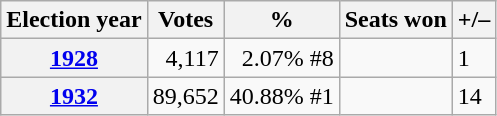<table class=wikitable style="text-align: right;">
<tr>
<th>Election year</th>
<th>Votes</th>
<th>%</th>
<th>Seats won</th>
<th>+/–</th>
</tr>
<tr>
<th><a href='#'>1928</a></th>
<td>4,117</td>
<td>2.07% #8</td>
<td align=left></td>
<td align=left> 1</td>
</tr>
<tr>
<th><a href='#'>1932</a></th>
<td>89,652</td>
<td>40.88% #1</td>
<td align=left></td>
<td align=left> 14</td>
</tr>
</table>
